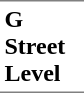<table border=0 cellspacing=0 cellpadding=3>
<tr>
<td style="border-bottom:solid 1px gray;border-top:solid 1px gray;" width=50 valign=top><strong>G<br>Street Level</strong></td>
</tr>
</table>
